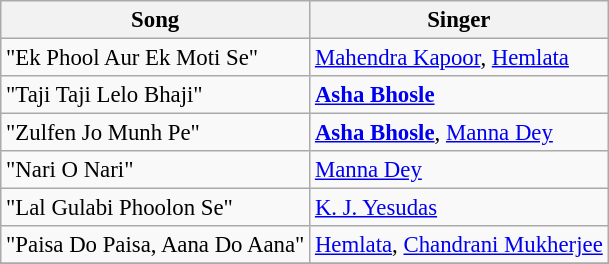<table class="wikitable" style="font-size:95%;">
<tr>
<th>Song</th>
<th>Singer</th>
</tr>
<tr>
<td>"Ek Phool Aur Ek Moti Se"</td>
<td><a href='#'>Mahendra Kapoor</a>, <a href='#'>Hemlata</a></td>
</tr>
<tr>
<td>"Taji Taji Lelo Bhaji"</td>
<td><strong><a href='#'>Asha Bhosle</a></strong></td>
</tr>
<tr>
<td>"Zulfen Jo Munh Pe"</td>
<td><strong><a href='#'>Asha Bhosle</a></strong>, <a href='#'>Manna Dey</a></td>
</tr>
<tr>
<td>"Nari O Nari"</td>
<td><a href='#'>Manna Dey</a></td>
</tr>
<tr>
<td>"Lal Gulabi Phoolon Se"</td>
<td><a href='#'>K. J. Yesudas</a></td>
</tr>
<tr>
<td>"Paisa Do Paisa, Aana Do Aana"</td>
<td><a href='#'>Hemlata</a>, <a href='#'>Chandrani Mukherjee</a></td>
</tr>
<tr>
</tr>
</table>
